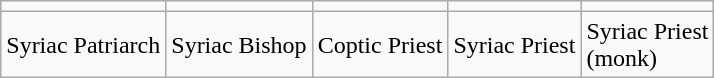<table class="wikitable">
<tr>
<td></td>
<td></td>
<td></td>
<td></td>
<td></td>
</tr>
<tr>
<td>Syriac Patriarch</td>
<td>Syriac Bishop</td>
<td>Coptic Priest</td>
<td>Syriac Priest</td>
<td>Syriac Priest <br> (monk)</td>
</tr>
</table>
